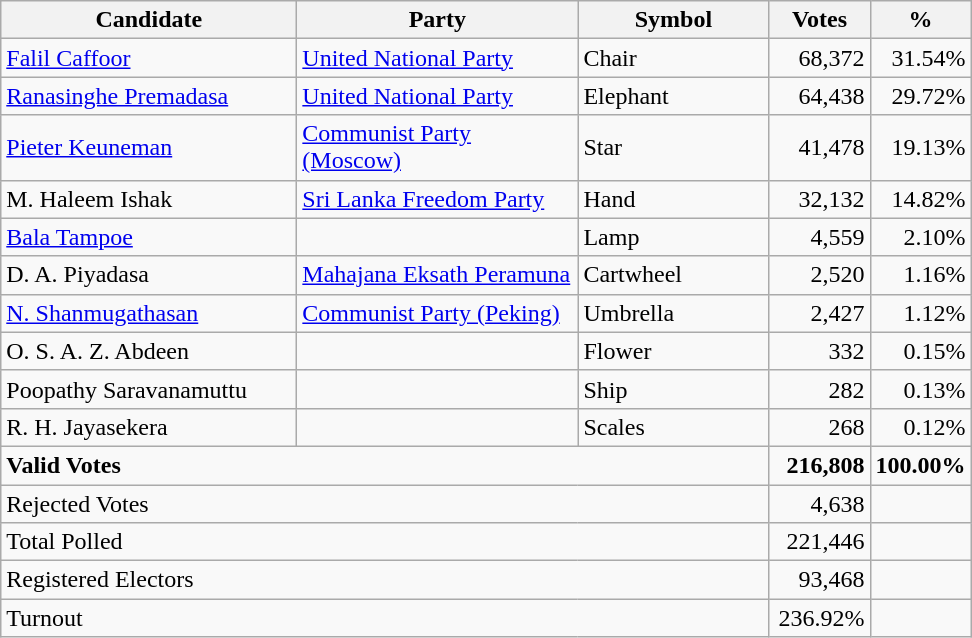<table class="wikitable" border="1" style="text-align:right;">
<tr>
<th align=left width="190">Candidate</th>
<th align=left width="180">Party</th>
<th align=left width="120">Symbol</th>
<th align=left width="60">Votes</th>
<th align=left width="60">%</th>
</tr>
<tr>
<td align=left><a href='#'>Falil Caffoor</a></td>
<td align=left><a href='#'>United National Party</a></td>
<td align=left>Chair</td>
<td>68,372</td>
<td>31.54%</td>
</tr>
<tr>
<td align=left><a href='#'>Ranasinghe Premadasa</a></td>
<td align=left><a href='#'>United National Party</a></td>
<td align=left>Elephant</td>
<td>64,438</td>
<td>29.72%</td>
</tr>
<tr>
<td align=left><a href='#'>Pieter Keuneman</a></td>
<td align=left><a href='#'>Communist Party (Moscow)</a></td>
<td align=left>Star</td>
<td>41,478</td>
<td>19.13%</td>
</tr>
<tr>
<td align=left>M. Haleem Ishak</td>
<td align=left><a href='#'>Sri Lanka Freedom Party</a></td>
<td align=left>Hand</td>
<td>32,132</td>
<td>14.82%</td>
</tr>
<tr>
<td align=left><a href='#'>Bala Tampoe</a></td>
<td></td>
<td align=left>Lamp</td>
<td>4,559</td>
<td>2.10%</td>
</tr>
<tr>
<td align=left>D. A. Piyadasa</td>
<td align=left><a href='#'>Mahajana Eksath Peramuna</a></td>
<td align=left>Cartwheel</td>
<td>2,520</td>
<td>1.16%</td>
</tr>
<tr>
<td align=left><a href='#'>N. Shanmugathasan</a></td>
<td align=left><a href='#'>Communist Party (Peking)</a></td>
<td align=left>Umbrella</td>
<td>2,427</td>
<td>1.12%</td>
</tr>
<tr>
<td align=left>O. S. A. Z. Abdeen</td>
<td></td>
<td align=left>Flower</td>
<td>332</td>
<td>0.15%</td>
</tr>
<tr>
<td align=left>Poopathy Saravanamuttu</td>
<td></td>
<td align=left>Ship</td>
<td>282</td>
<td>0.13%</td>
</tr>
<tr>
<td align=left>R. H. Jayasekera</td>
<td></td>
<td align=left>Scales</td>
<td>268</td>
<td>0.12%</td>
</tr>
<tr>
<td align=left colspan=3><strong>Valid Votes</strong></td>
<td><strong>216,808</strong></td>
<td><strong>100.00%</strong></td>
</tr>
<tr>
<td align=left colspan=3>Rejected Votes</td>
<td>4,638</td>
<td></td>
</tr>
<tr>
<td align=left colspan=3>Total Polled</td>
<td>221,446</td>
<td></td>
</tr>
<tr>
<td align=left colspan=3>Registered Electors</td>
<td>93,468</td>
<td></td>
</tr>
<tr>
<td align=left colspan=3>Turnout</td>
<td>236.92%</td>
</tr>
</table>
